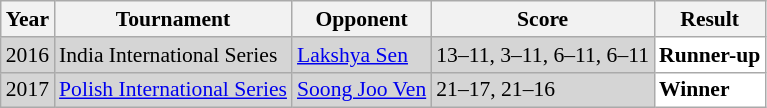<table class="sortable wikitable" style="font-size: 90%;">
<tr>
<th>Year</th>
<th>Tournament</th>
<th>Opponent</th>
<th>Score</th>
<th>Result</th>
</tr>
<tr style="background:#D5D5D5">
<td align="center">2016</td>
<td align="left">India International Series</td>
<td align="left"> <a href='#'>Lakshya Sen</a></td>
<td align="left">13–11, 3–11, 6–11, 6–11</td>
<td style="text-align:left; background:white"> <strong>Runner-up</strong></td>
</tr>
<tr style="background:#D5D5D5">
<td align="center">2017</td>
<td align="left"><a href='#'>Polish International Series</a></td>
<td align="left"> <a href='#'>Soong Joo Ven</a></td>
<td align="left">21–17, 21–16</td>
<td style="text-align:left; background:white"> <strong>Winner</strong></td>
</tr>
</table>
